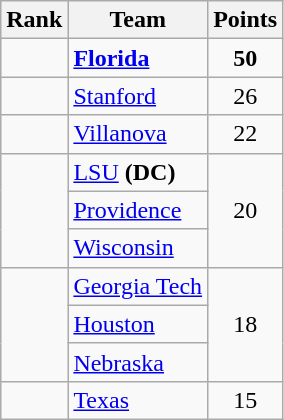<table class="wikitable sortable" style="text-align:center">
<tr>
<th>Rank</th>
<th>Team</th>
<th>Points</th>
</tr>
<tr>
<td></td>
<td align="left"><strong><a href='#'>Florida</a></strong></td>
<td><strong>50</strong></td>
</tr>
<tr>
<td></td>
<td align="left"><a href='#'>Stanford</a></td>
<td>26</td>
</tr>
<tr>
<td></td>
<td align="left"><a href='#'>Villanova</a></td>
<td>22</td>
</tr>
<tr>
<td rowspan=3></td>
<td align="left"><a href='#'>LSU</a> <strong>(DC)</strong></td>
<td rowspan=3>20</td>
</tr>
<tr>
<td align="left"><a href='#'>Providence</a></td>
</tr>
<tr>
<td align="left"><a href='#'>Wisconsin</a></td>
</tr>
<tr>
<td rowspan=3></td>
<td align="left"><a href='#'>Georgia Tech</a></td>
<td rowspan=3>18</td>
</tr>
<tr>
<td align="left"><a href='#'>Houston</a></td>
</tr>
<tr>
<td align="left"><a href='#'>Nebraska</a></td>
</tr>
<tr>
<td></td>
<td align="left"><a href='#'>Texas</a></td>
<td>15</td>
</tr>
</table>
